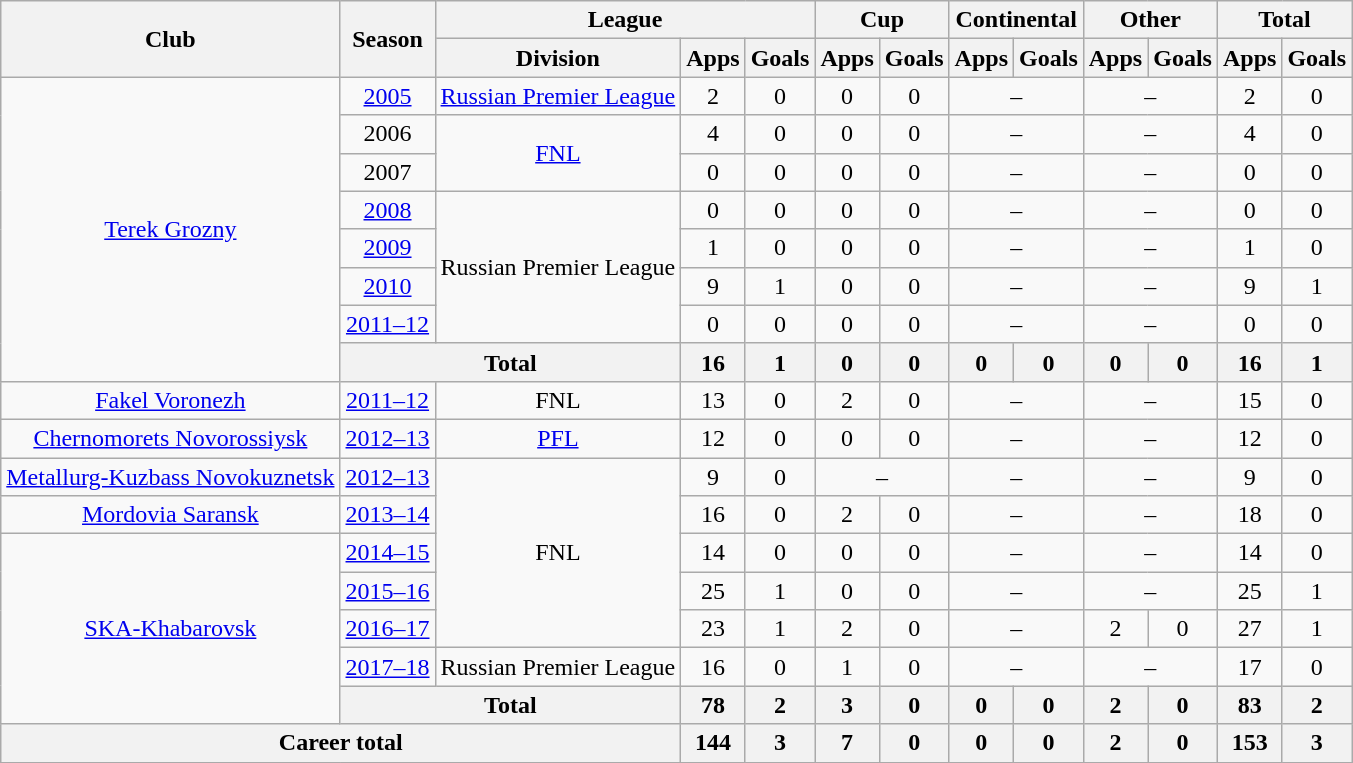<table class="wikitable" style="text-align: center;">
<tr>
<th rowspan=2>Club</th>
<th rowspan=2>Season</th>
<th colspan=3>League</th>
<th colspan=2>Cup</th>
<th colspan=2>Continental</th>
<th colspan=2>Other</th>
<th colspan=2>Total</th>
</tr>
<tr>
<th>Division</th>
<th>Apps</th>
<th>Goals</th>
<th>Apps</th>
<th>Goals</th>
<th>Apps</th>
<th>Goals</th>
<th>Apps</th>
<th>Goals</th>
<th>Apps</th>
<th>Goals</th>
</tr>
<tr>
<td rowspan=8><a href='#'>Terek Grozny</a></td>
<td><a href='#'>2005</a></td>
<td><a href='#'>Russian Premier League</a></td>
<td>2</td>
<td>0</td>
<td>0</td>
<td>0</td>
<td colspan=2>–</td>
<td colspan=2>–</td>
<td>2</td>
<td>0</td>
</tr>
<tr>
<td>2006</td>
<td rowspan=2><a href='#'>FNL</a></td>
<td>4</td>
<td>0</td>
<td>0</td>
<td>0</td>
<td colspan=2>–</td>
<td colspan=2>–</td>
<td>4</td>
<td>0</td>
</tr>
<tr>
<td>2007</td>
<td>0</td>
<td>0</td>
<td>0</td>
<td>0</td>
<td colspan=2>–</td>
<td colspan=2>–</td>
<td>0</td>
<td>0</td>
</tr>
<tr>
<td><a href='#'>2008</a></td>
<td rowspan=4>Russian Premier League</td>
<td>0</td>
<td>0</td>
<td>0</td>
<td>0</td>
<td colspan=2>–</td>
<td colspan=2>–</td>
<td>0</td>
<td>0</td>
</tr>
<tr>
<td><a href='#'>2009</a></td>
<td>1</td>
<td>0</td>
<td>0</td>
<td>0</td>
<td colspan=2>–</td>
<td colspan=2>–</td>
<td>1</td>
<td>0</td>
</tr>
<tr>
<td><a href='#'>2010</a></td>
<td>9</td>
<td>1</td>
<td>0</td>
<td>0</td>
<td colspan=2>–</td>
<td colspan=2>–</td>
<td>9</td>
<td>1</td>
</tr>
<tr>
<td><a href='#'>2011–12</a></td>
<td>0</td>
<td>0</td>
<td>0</td>
<td>0</td>
<td colspan=2>–</td>
<td colspan=2>–</td>
<td>0</td>
<td>0</td>
</tr>
<tr>
<th colspan=2>Total</th>
<th>16</th>
<th>1</th>
<th>0</th>
<th>0</th>
<th>0</th>
<th>0</th>
<th>0</th>
<th>0</th>
<th>16</th>
<th>1</th>
</tr>
<tr>
<td><a href='#'>Fakel Voronezh</a></td>
<td><a href='#'>2011–12</a></td>
<td>FNL</td>
<td>13</td>
<td>0</td>
<td>2</td>
<td>0</td>
<td colspan=2>–</td>
<td colspan=2>–</td>
<td>15</td>
<td>0</td>
</tr>
<tr>
<td><a href='#'>Chernomorets Novorossiysk</a></td>
<td><a href='#'>2012–13</a></td>
<td><a href='#'>PFL</a></td>
<td>12</td>
<td>0</td>
<td>0</td>
<td>0</td>
<td colspan=2>–</td>
<td colspan=2>–</td>
<td>12</td>
<td>0</td>
</tr>
<tr>
<td><a href='#'>Metallurg-Kuzbass Novokuznetsk</a></td>
<td><a href='#'>2012–13</a></td>
<td rowspan=5>FNL</td>
<td>9</td>
<td>0</td>
<td colspan=2>–</td>
<td colspan=2>–</td>
<td colspan=2>–</td>
<td>9</td>
<td>0</td>
</tr>
<tr>
<td><a href='#'>Mordovia Saransk</a></td>
<td><a href='#'>2013–14</a></td>
<td>16</td>
<td>0</td>
<td>2</td>
<td>0</td>
<td colspan=2>–</td>
<td colspan=2>–</td>
<td>18</td>
<td>0</td>
</tr>
<tr>
<td rowspan=5><a href='#'>SKA-Khabarovsk</a></td>
<td><a href='#'>2014–15</a></td>
<td>14</td>
<td>0</td>
<td>0</td>
<td>0</td>
<td colspan=2>–</td>
<td colspan=2>–</td>
<td>14</td>
<td>0</td>
</tr>
<tr>
<td><a href='#'>2015–16</a></td>
<td>25</td>
<td>1</td>
<td>0</td>
<td>0</td>
<td colspan=2>–</td>
<td colspan=2>–</td>
<td>25</td>
<td>1</td>
</tr>
<tr>
<td><a href='#'>2016–17</a></td>
<td>23</td>
<td>1</td>
<td>2</td>
<td>0</td>
<td colspan=2>–</td>
<td>2</td>
<td>0</td>
<td>27</td>
<td>1</td>
</tr>
<tr>
<td><a href='#'>2017–18</a></td>
<td>Russian Premier League</td>
<td>16</td>
<td>0</td>
<td>1</td>
<td>0</td>
<td colspan=2>–</td>
<td colspan=2>–</td>
<td>17</td>
<td>0</td>
</tr>
<tr>
<th colspan=2>Total</th>
<th>78</th>
<th>2</th>
<th>3</th>
<th>0</th>
<th>0</th>
<th>0</th>
<th>2</th>
<th>0</th>
<th>83</th>
<th>2</th>
</tr>
<tr>
<th colspan=3>Career total</th>
<th>144</th>
<th>3</th>
<th>7</th>
<th>0</th>
<th>0</th>
<th>0</th>
<th>2</th>
<th>0</th>
<th>153</th>
<th>3</th>
</tr>
<tr>
</tr>
</table>
